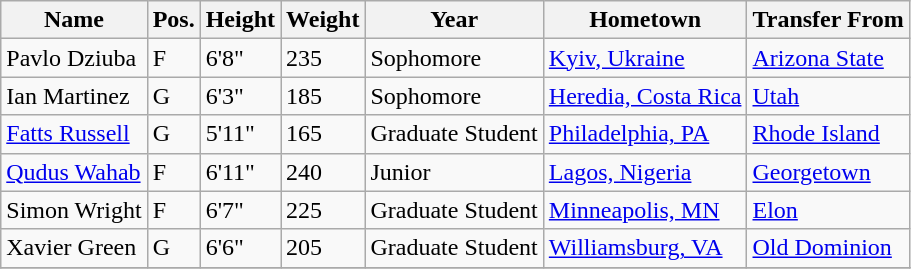<table class="wikitable sortable" border="1">
<tr>
<th>Name</th>
<th>Pos.</th>
<th>Height</th>
<th>Weight</th>
<th>Year</th>
<th>Hometown</th>
<th class="unsortable">Transfer From</th>
</tr>
<tr>
<td>Pavlo Dziuba</td>
<td>F</td>
<td>6'8"</td>
<td>235</td>
<td>Sophomore</td>
<td><a href='#'>Kyiv, Ukraine</a></td>
<td><a href='#'>Arizona State</a></td>
</tr>
<tr>
<td>Ian Martinez</td>
<td>G</td>
<td>6'3"</td>
<td>185</td>
<td>Sophomore</td>
<td><a href='#'>Heredia, Costa Rica</a></td>
<td><a href='#'>Utah</a></td>
</tr>
<tr>
<td><a href='#'>Fatts Russell</a></td>
<td>G</td>
<td>5'11"</td>
<td>165</td>
<td>Graduate Student</td>
<td><a href='#'>Philadelphia, PA</a></td>
<td><a href='#'>Rhode Island</a></td>
</tr>
<tr>
<td><a href='#'>Qudus Wahab</a></td>
<td>F</td>
<td>6'11"</td>
<td>240</td>
<td>Junior</td>
<td><a href='#'>Lagos, Nigeria</a></td>
<td><a href='#'>Georgetown</a></td>
</tr>
<tr>
<td>Simon Wright</td>
<td>F</td>
<td>6'7"</td>
<td>225</td>
<td>Graduate Student</td>
<td><a href='#'>Minneapolis, MN</a></td>
<td><a href='#'>Elon</a></td>
</tr>
<tr>
<td>Xavier Green</td>
<td>G</td>
<td>6'6"</td>
<td>205</td>
<td>Graduate Student</td>
<td><a href='#'>Williamsburg, VA</a></td>
<td><a href='#'>Old Dominion</a></td>
</tr>
<tr>
</tr>
</table>
